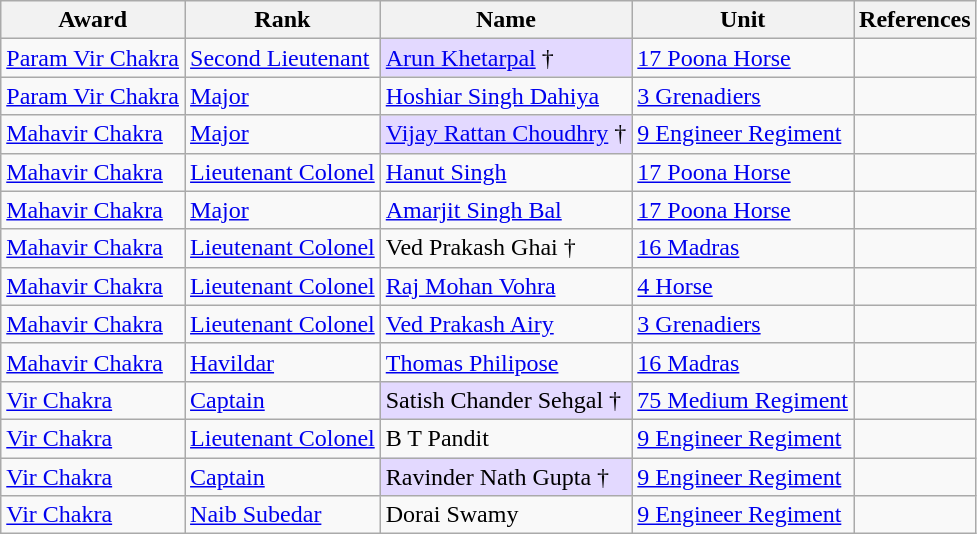<table class="wikitable sortable">
<tr>
<th scope="col">Award</th>
<th scope="col">Rank</th>
<th scope="col">Name</th>
<th scope="col">Unit</th>
<th scope="col">References</th>
</tr>
<tr>
<td><a href='#'>Param Vir Chakra</a></td>
<td><a href='#'>Second Lieutenant</a></td>
<td style="background:#e3d9ff;"><a href='#'>Arun Khetarpal</a> †</td>
<td><a href='#'>17 Poona Horse</a></td>
<td></td>
</tr>
<tr>
<td><a href='#'>Param Vir Chakra</a></td>
<td><a href='#'>Major</a></td>
<td><a href='#'>Hoshiar Singh Dahiya</a></td>
<td><a href='#'>3 Grenadiers</a></td>
<td></td>
</tr>
<tr>
<td><a href='#'>Mahavir Chakra</a></td>
<td><a href='#'>Major</a></td>
<td style="background:#e3d9ff;"><a href='#'>Vijay Rattan Choudhry</a> †</td>
<td><a href='#'>9 Engineer Regiment</a></td>
<td></td>
</tr>
<tr>
<td><a href='#'>Mahavir Chakra</a></td>
<td><a href='#'>Lieutenant Colonel</a></td>
<td><a href='#'>Hanut Singh</a></td>
<td><a href='#'>17 Poona Horse</a></td>
<td></td>
</tr>
<tr>
<td><a href='#'>Mahavir Chakra</a></td>
<td><a href='#'>Major</a></td>
<td><a href='#'>Amarjit Singh Bal</a></td>
<td><a href='#'>17 Poona Horse</a></td>
<td></td>
</tr>
<tr>
<td><a href='#'>Mahavir Chakra</a></td>
<td><a href='#'>Lieutenant Colonel</a></td>
<td>Ved Prakash Ghai †</td>
<td><a href='#'>16 Madras</a></td>
<td></td>
</tr>
<tr>
<td><a href='#'>Mahavir Chakra</a></td>
<td><a href='#'>Lieutenant Colonel</a></td>
<td><a href='#'>Raj Mohan Vohra</a></td>
<td><a href='#'>4 Horse</a></td>
<td></td>
</tr>
<tr>
<td><a href='#'>Mahavir Chakra</a></td>
<td><a href='#'>Lieutenant Colonel</a></td>
<td><a href='#'>Ved Prakash Airy</a></td>
<td><a href='#'>3 Grenadiers</a></td>
<td></td>
</tr>
<tr>
<td><a href='#'>Mahavir Chakra</a></td>
<td><a href='#'>Havildar</a></td>
<td><a href='#'>Thomas Philipose</a></td>
<td><a href='#'>16 Madras</a></td>
<td></td>
</tr>
<tr>
<td><a href='#'>Vir Chakra</a></td>
<td><a href='#'>Captain</a></td>
<td style="background:#e3d9ff;">Satish Chander Sehgal †</td>
<td><a href='#'>75 Medium Regiment</a></td>
<td></td>
</tr>
<tr>
<td><a href='#'>Vir Chakra</a></td>
<td><a href='#'>Lieutenant Colonel</a></td>
<td>B T Pandit</td>
<td><a href='#'>9 Engineer Regiment</a></td>
<td></td>
</tr>
<tr>
<td><a href='#'>Vir Chakra</a></td>
<td><a href='#'>Captain</a></td>
<td style="background:#e3d9ff;">Ravinder Nath Gupta †</td>
<td><a href='#'>9 Engineer Regiment</a></td>
<td></td>
</tr>
<tr>
<td><a href='#'>Vir Chakra</a></td>
<td><a href='#'>Naib Subedar</a></td>
<td>Dorai Swamy</td>
<td><a href='#'>9 Engineer Regiment</a></td>
<td></td>
</tr>
</table>
